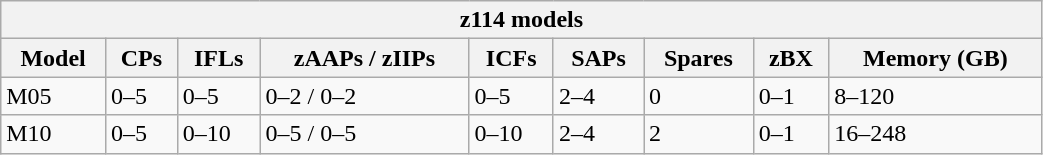<table class="wikitable mw-collapsible mw-collapsed" style="min-width: 55%;">
<tr>
<th colspan="9">z114 models</th>
</tr>
<tr>
<th>Model</th>
<th>CPs</th>
<th>IFLs</th>
<th>zAAPs / zIIPs</th>
<th>ICFs</th>
<th>SAPs</th>
<th>Spares</th>
<th>zBX</th>
<th>Memory (GB)</th>
</tr>
<tr>
<td>M05</td>
<td>0–5</td>
<td>0–5</td>
<td>0–2 / 0–2</td>
<td>0–5</td>
<td>2–4</td>
<td>0</td>
<td>0–1</td>
<td>8–120</td>
</tr>
<tr>
<td>M10</td>
<td>0–5</td>
<td>0–10</td>
<td>0–5 / 0–5</td>
<td>0–10</td>
<td>2–4</td>
<td>2</td>
<td>0–1</td>
<td>16–248</td>
</tr>
</table>
